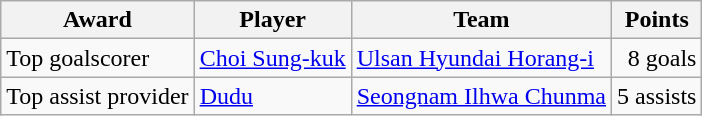<table class="wikitable">
<tr>
<th>Award</th>
<th>Player</th>
<th>Team</th>
<th>Points</th>
</tr>
<tr>
<td>Top goalscorer</td>
<td> <a href='#'>Choi Sung-kuk</a></td>
<td><a href='#'>Ulsan Hyundai Horang-i</a></td>
<td align="right">8 goals</td>
</tr>
<tr>
<td>Top assist provider</td>
<td> <a href='#'>Dudu</a></td>
<td><a href='#'>Seongnam Ilhwa Chunma</a></td>
<td align="right">5 assists</td>
</tr>
</table>
